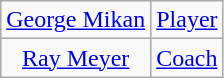<table class="wikitable" style="text-align:center">
<tr>
<td><a href='#'>George Mikan</a></td>
<td><a href='#'>Player</a></td>
</tr>
<tr>
<td><a href='#'>Ray Meyer</a></td>
<td><a href='#'>Coach</a></td>
</tr>
</table>
